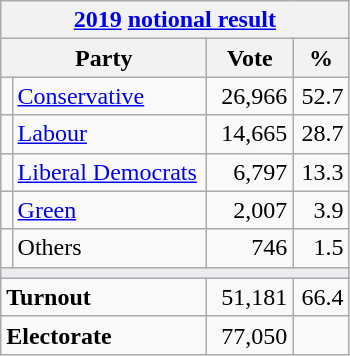<table class="wikitable">
<tr>
<th colspan="4"><a href='#'>2019</a> <a href='#'>notional result</a></th>
</tr>
<tr>
<th bgcolor="#DDDDFF" width="130px" colspan="2">Party</th>
<th bgcolor="#DDDDFF" width="50px">Vote</th>
<th bgcolor="#DDDDFF" width="30px">%</th>
</tr>
<tr>
<td></td>
<td><a href='#'>Conservative</a></td>
<td align=right>26,966</td>
<td align=right>52.7</td>
</tr>
<tr>
<td></td>
<td><a href='#'>Labour</a></td>
<td align=right>14,665</td>
<td align=right>28.7</td>
</tr>
<tr>
<td></td>
<td><a href='#'>Liberal Democrats</a></td>
<td align=right>6,797</td>
<td align=right>13.3</td>
</tr>
<tr>
<td></td>
<td><a href='#'>Green</a></td>
<td align=right>2,007</td>
<td align=right>3.9</td>
</tr>
<tr>
<td></td>
<td>Others</td>
<td align=right>746</td>
<td align=right>1.5</td>
</tr>
<tr>
<td colspan="4" bgcolor="#EAECF0"></td>
</tr>
<tr>
<td colspan="2"><strong>Turnout</strong></td>
<td align=right>51,181</td>
<td align=right>66.4</td>
</tr>
<tr>
<td colspan="2"><strong>Electorate</strong></td>
<td align=right>77,050</td>
</tr>
</table>
